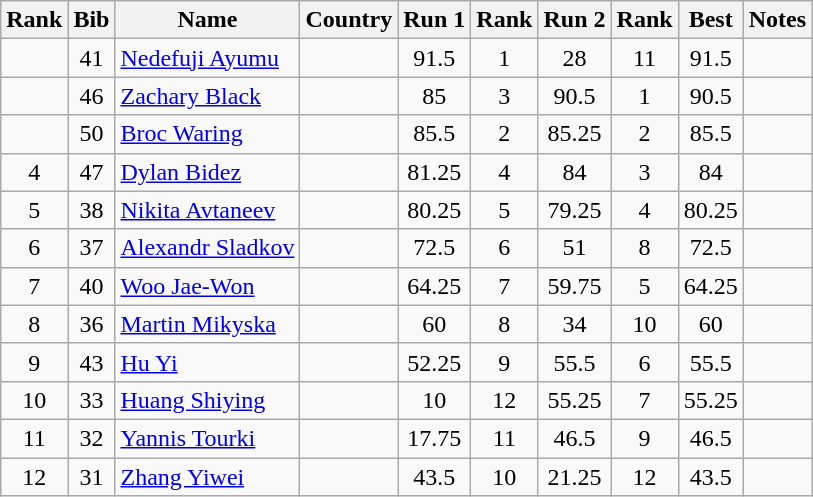<table class="wikitable sortable" style="text-align:center">
<tr>
<th>Rank</th>
<th>Bib</th>
<th>Name</th>
<th>Country</th>
<th>Run 1</th>
<th>Rank</th>
<th>Run 2</th>
<th>Rank</th>
<th>Best</th>
<th>Notes</th>
</tr>
<tr>
<td></td>
<td>41</td>
<td align=left><a href='#'>Nedefuji Ayumu</a></td>
<td align=left></td>
<td>91.5</td>
<td>1</td>
<td>28</td>
<td>11</td>
<td>91.5</td>
<td></td>
</tr>
<tr>
<td></td>
<td>46</td>
<td align=left><a href='#'>Zachary Black</a></td>
<td align=left></td>
<td>85</td>
<td>3</td>
<td>90.5</td>
<td>1</td>
<td>90.5</td>
<td></td>
</tr>
<tr>
<td></td>
<td>50</td>
<td align=left><a href='#'>Broc Waring</a></td>
<td align=left></td>
<td>85.5</td>
<td>2</td>
<td>85.25</td>
<td>2</td>
<td>85.5</td>
<td></td>
</tr>
<tr>
<td>4</td>
<td>47</td>
<td align=left><a href='#'>Dylan Bidez</a></td>
<td align=left></td>
<td>81.25</td>
<td>4</td>
<td>84</td>
<td>3</td>
<td>84</td>
<td></td>
</tr>
<tr>
<td>5</td>
<td>38</td>
<td align=left><a href='#'>Nikita Avtaneev</a></td>
<td align=left></td>
<td>80.25</td>
<td>5</td>
<td>79.25</td>
<td>4</td>
<td>80.25</td>
<td></td>
</tr>
<tr>
<td>6</td>
<td>37</td>
<td align=left><a href='#'>Alexandr Sladkov</a></td>
<td align=left></td>
<td>72.5</td>
<td>6</td>
<td>51</td>
<td>8</td>
<td>72.5</td>
<td></td>
</tr>
<tr>
<td>7</td>
<td>40</td>
<td align=left><a href='#'>Woo Jae-Won</a></td>
<td align=left></td>
<td>64.25</td>
<td>7</td>
<td>59.75</td>
<td>5</td>
<td>64.25</td>
<td></td>
</tr>
<tr>
<td>8</td>
<td>36</td>
<td align=left><a href='#'>Martin Mikyska</a></td>
<td align=left></td>
<td>60</td>
<td>8</td>
<td>34</td>
<td>10</td>
<td>60</td>
<td></td>
</tr>
<tr>
<td>9</td>
<td>43</td>
<td align=left><a href='#'>Hu Yi</a></td>
<td align=left></td>
<td>52.25</td>
<td>9</td>
<td>55.5</td>
<td>6</td>
<td>55.5</td>
<td></td>
</tr>
<tr>
<td>10</td>
<td>33</td>
<td align=left><a href='#'>Huang Shiying</a></td>
<td align=left></td>
<td>10</td>
<td>12</td>
<td>55.25</td>
<td>7</td>
<td>55.25</td>
<td></td>
</tr>
<tr>
<td>11</td>
<td>32</td>
<td align=left><a href='#'>Yannis Tourki</a></td>
<td align=left></td>
<td>17.75</td>
<td>11</td>
<td>46.5</td>
<td>9</td>
<td>46.5</td>
<td></td>
</tr>
<tr>
<td>12</td>
<td>31</td>
<td align=left><a href='#'>Zhang Yiwei</a></td>
<td align=left></td>
<td>43.5</td>
<td>10</td>
<td>21.25</td>
<td>12</td>
<td>43.5</td>
<td></td>
</tr>
</table>
